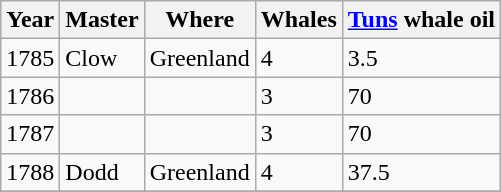<table class="sortable wikitable">
<tr>
<th>Year</th>
<th>Master</th>
<th>Where</th>
<th>Whales</th>
<th><a href='#'>Tuns</a> whale oil</th>
</tr>
<tr>
<td>1785</td>
<td>Clow</td>
<td>Greenland</td>
<td>4</td>
<td>3.5</td>
</tr>
<tr>
<td>1786</td>
<td></td>
<td></td>
<td>3</td>
<td>70</td>
</tr>
<tr>
<td>1787</td>
<td></td>
<td></td>
<td>3</td>
<td>70</td>
</tr>
<tr>
<td>1788</td>
<td>Dodd</td>
<td>Greenland</td>
<td>4</td>
<td>37.5</td>
</tr>
<tr>
</tr>
</table>
